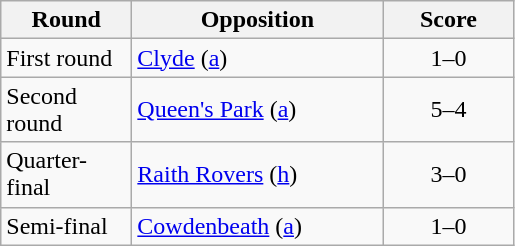<table class="wikitable">
<tr>
<th width=80>Round</th>
<th width=160>Opposition</th>
<th width=80>Score</th>
</tr>
<tr>
<td>First round</td>
<td><a href='#'>Clyde</a> (<a href='#'>a</a>)</td>
<td align=center>1–0</td>
</tr>
<tr>
<td>Second round</td>
<td><a href='#'>Queen's Park</a> (<a href='#'>a</a>)</td>
<td align=center>5–4</td>
</tr>
<tr>
<td>Quarter-final</td>
<td><a href='#'>Raith Rovers</a> (<a href='#'>h</a>)</td>
<td align=center>3–0</td>
</tr>
<tr>
<td>Semi-final</td>
<td><a href='#'>Cowdenbeath</a> (<a href='#'>a</a>)</td>
<td align=center>1–0</td>
</tr>
</table>
